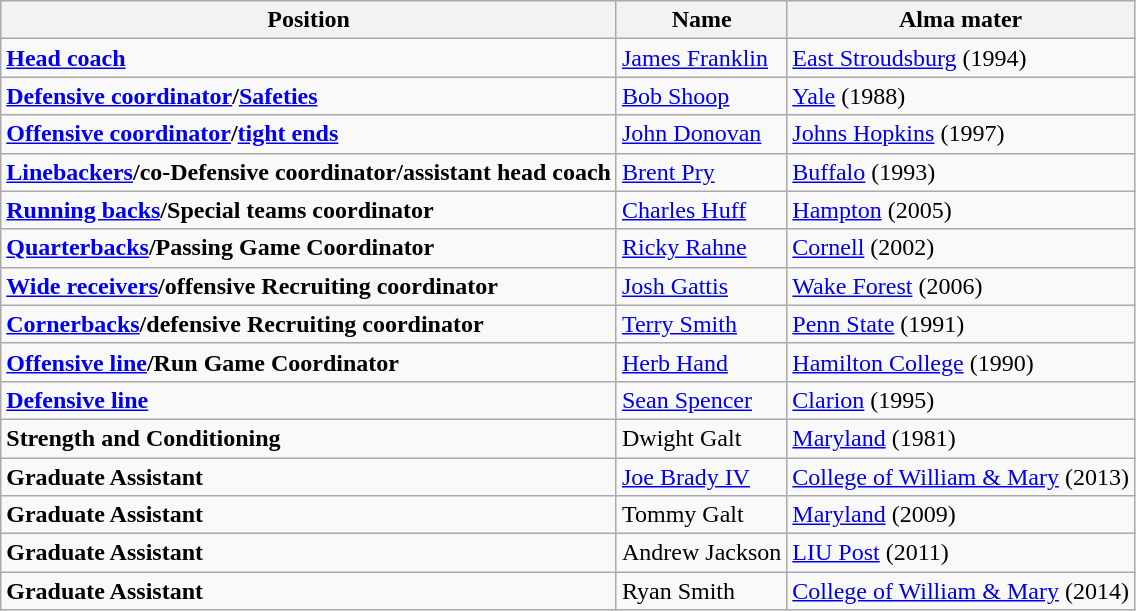<table class="wikitable">
<tr>
<th>Position</th>
<th>Name</th>
<th>Alma mater</th>
</tr>
<tr>
<td><strong><a href='#'>Head coach</a></strong></td>
<td><a href='#'>James Franklin</a></td>
<td><a href='#'>East Stroudsburg</a> (1994)</td>
</tr>
<tr>
<td><strong><a href='#'>Defensive coordinator</a>/<a href='#'>Safeties</a></strong></td>
<td><a href='#'>Bob Shoop</a></td>
<td><a href='#'>Yale</a> (1988)</td>
</tr>
<tr>
<td><strong><a href='#'>Offensive coordinator</a>/<a href='#'>tight ends</a></strong></td>
<td><a href='#'>John Donovan</a></td>
<td><a href='#'>Johns Hopkins</a> (1997)</td>
</tr>
<tr>
<td><strong><a href='#'>Linebackers</a>/co-Defensive coordinator/assistant head coach</strong></td>
<td><a href='#'>Brent Pry</a></td>
<td><a href='#'>Buffalo</a> (1993)</td>
</tr>
<tr>
<td><strong><a href='#'>Running backs</a>/Special teams coordinator</strong></td>
<td><a href='#'>Charles Huff</a></td>
<td><a href='#'>Hampton</a> (2005)</td>
</tr>
<tr>
<td><strong><a href='#'>Quarterbacks</a>/Passing Game Coordinator</strong></td>
<td><a href='#'>Ricky Rahne</a></td>
<td><a href='#'>Cornell</a> (2002)</td>
</tr>
<tr>
<td><strong><a href='#'>Wide receivers</a>/offensive Recruiting coordinator</strong></td>
<td><a href='#'>Josh Gattis</a></td>
<td><a href='#'>Wake Forest</a> (2006)</td>
</tr>
<tr>
<td><strong><a href='#'>Cornerbacks</a>/defensive Recruiting coordinator</strong></td>
<td><a href='#'>Terry Smith</a></td>
<td><a href='#'>Penn State</a> (1991)</td>
</tr>
<tr>
<td><strong><a href='#'>Offensive line</a>/Run Game Coordinator</strong></td>
<td><a href='#'>Herb Hand</a></td>
<td><a href='#'>Hamilton College</a> (1990)</td>
</tr>
<tr>
<td><strong><a href='#'>Defensive line</a></strong></td>
<td><a href='#'>Sean Spencer</a></td>
<td><a href='#'>Clarion</a> (1995)</td>
</tr>
<tr>
<td><strong>Strength and Conditioning</strong></td>
<td>Dwight Galt</td>
<td><a href='#'>Maryland</a> (1981)</td>
</tr>
<tr>
<td><strong>Graduate Assistant</strong></td>
<td><a href='#'>Joe Brady IV</a></td>
<td><a href='#'>College of William & Mary</a> (2013)</td>
</tr>
<tr>
<td><strong>Graduate Assistant</strong></td>
<td>Tommy Galt</td>
<td><a href='#'>Maryland</a> (2009)</td>
</tr>
<tr>
<td><strong>Graduate Assistant</strong></td>
<td>Andrew Jackson</td>
<td><a href='#'>LIU Post</a> (2011)</td>
</tr>
<tr>
<td><strong>Graduate Assistant</strong></td>
<td>Ryan Smith</td>
<td><a href='#'>College of William & Mary</a> (2014)</td>
</tr>
</table>
